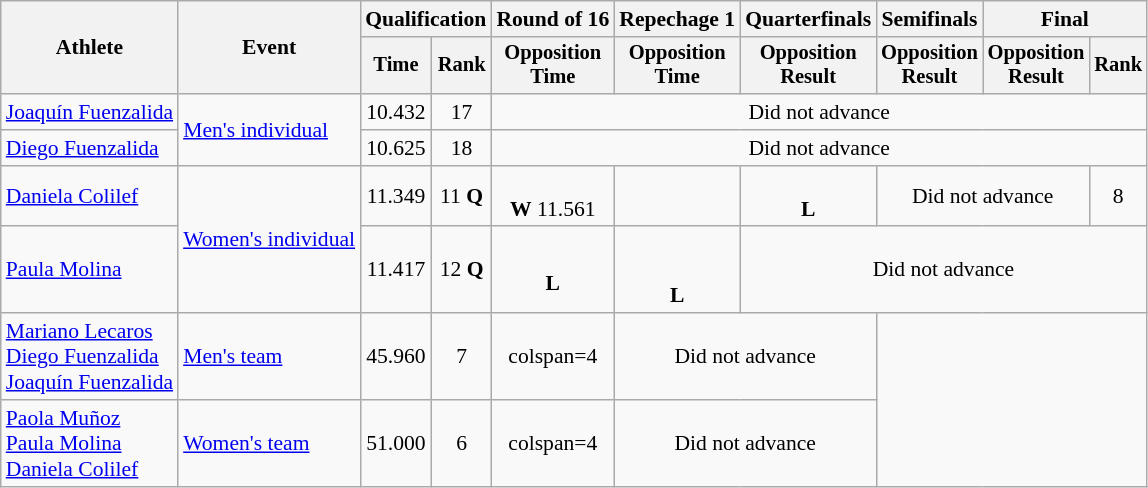<table class=wikitable style="font-size:90%;">
<tr>
<th rowspan=2>Athlete</th>
<th rowspan=2>Event</th>
<th colspan=2>Qualification</th>
<th>Round of 16</th>
<th>Repechage 1</th>
<th>Quarterfinals</th>
<th>Semifinals</th>
<th colspan=2>Final</th>
</tr>
<tr style="font-size:95%">
<th>Time</th>
<th>Rank</th>
<th>Opposition<br>Time</th>
<th>Opposition<br>Time</th>
<th>Opposition<br>Result</th>
<th>Opposition<br>Result</th>
<th>Opposition<br>Result</th>
<th>Rank</th>
</tr>
<tr style="text-align:center">
<td style="text-align:left"><a href='#'>Joaquín Fuenzalida</a></td>
<td style="text-align:left" rowspan=2><a href='#'>Men's individual</a></td>
<td>10.432</td>
<td>17</td>
<td colspan="6">Did not advance</td>
</tr>
<tr style="text-align:center">
<td style="text-align:left"><a href='#'>Diego Fuenzalida</a></td>
<td>10.625</td>
<td>18</td>
<td colspan="6">Did not advance</td>
</tr>
<tr style="text-align:center">
<td style="text-align:left"><a href='#'>Daniela Colilef</a></td>
<td style="text-align:left" rowspan=2><a href='#'>Women's individual</a></td>
<td>11.349</td>
<td>11 <strong>Q</strong></td>
<td><br><strong>W</strong> 11.561</td>
<td></td>
<td><br><strong>L</strong></td>
<td colspan="2">Did not advance</td>
<td>8</td>
</tr>
<tr style="text-align:center">
<td style="text-align:left"><a href='#'>Paula Molina</a></td>
<td>11.417</td>
<td>12 <strong>Q</strong></td>
<td><br><strong>L</strong></td>
<td><br><br><strong>L</strong></td>
<td colspan="4">Did not advance</td>
</tr>
<tr style="text-align:center">
<td style="text-align:left"><a href='#'>Mariano Lecaros</a><br><a href='#'>Diego Fuenzalida</a><br><a href='#'>Joaquín Fuenzalida</a></td>
<td style="text-align:left"><a href='#'>Men's team</a></td>
<td>45.960</td>
<td>7</td>
<td>colspan=4 </td>
<td colspan="2">Did not advance</td>
</tr>
<tr style="text-align:center">
<td style="text-align:left"><a href='#'>Paola Muñoz</a><br><a href='#'>Paula Molina</a><br><a href='#'>Daniela Colilef</a></td>
<td style="text-align:left"><a href='#'>Women's team</a></td>
<td>51.000</td>
<td>6</td>
<td>colspan=4 </td>
<td colspan="2">Did not advance</td>
</tr>
</table>
